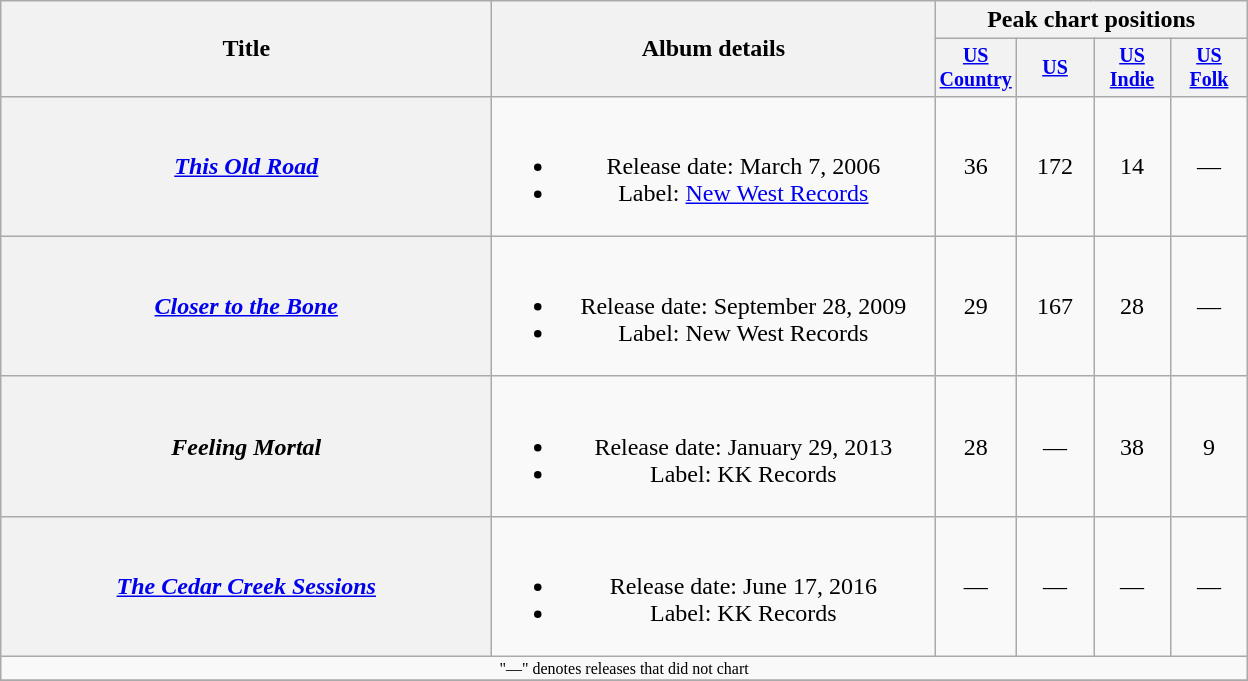<table class="wikitable plainrowheaders" style="text-align:center;">
<tr>
<th rowspan="2" style="width:20em;">Title</th>
<th rowspan="2" style="width:18em;">Album details</th>
<th colspan="4">Peak chart positions</th>
</tr>
<tr style="font-size:smaller;">
<th width="45"><a href='#'>US Country</a></th>
<th width="45"><a href='#'>US</a></th>
<th width="45"><a href='#'>US Indie</a></th>
<th width="45"><a href='#'>US Folk</a></th>
</tr>
<tr>
<th scope="row"><em><a href='#'>This Old Road</a></em></th>
<td><br><ul><li>Release date: March 7, 2006</li><li>Label: <a href='#'>New West Records</a></li></ul></td>
<td>36</td>
<td>172</td>
<td>14</td>
<td>—</td>
</tr>
<tr>
<th scope="row"><em><a href='#'>Closer to the Bone</a></em></th>
<td><br><ul><li>Release date: September 28, 2009</li><li>Label: New West Records</li></ul></td>
<td>29</td>
<td>167</td>
<td>28</td>
<td>—</td>
</tr>
<tr>
<th scope="row"><em>Feeling Mortal</em></th>
<td><br><ul><li>Release date: January 29, 2013</li><li>Label: KK Records</li></ul></td>
<td>28</td>
<td>—</td>
<td>38</td>
<td>9</td>
</tr>
<tr>
<th scope="row"><em><a href='#'>The Cedar Creek Sessions</a></em></th>
<td><br><ul><li>Release date: June 17, 2016</li><li>Label: KK Records</li></ul></td>
<td>—</td>
<td>—</td>
<td>—</td>
<td>—</td>
</tr>
<tr>
<td colspan="6" style="font-size:8pt">"—" denotes releases that did not chart</td>
</tr>
<tr>
</tr>
</table>
